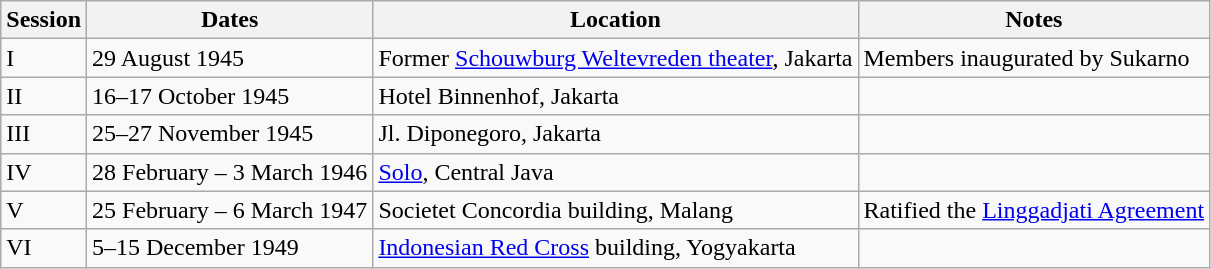<table class="wikitable">
<tr>
<th>Session</th>
<th>Dates</th>
<th>Location</th>
<th>Notes</th>
</tr>
<tr>
<td>I</td>
<td>29 August 1945</td>
<td>Former <a href='#'>Schouwburg Weltevreden theater</a>, Jakarta</td>
<td>Members inaugurated by Sukarno</td>
</tr>
<tr>
<td>II</td>
<td>16–17 October 1945</td>
<td>Hotel Binnenhof, Jakarta</td>
<td></td>
</tr>
<tr>
<td>III</td>
<td>25–27 November 1945</td>
<td>Jl. Diponegoro, Jakarta</td>
<td></td>
</tr>
<tr>
<td>IV</td>
<td>28 February – 3 March 1946</td>
<td><a href='#'>Solo</a>, Central Java</td>
<td></td>
</tr>
<tr>
<td>V</td>
<td>25 February – 6 March 1947</td>
<td>Societet Concordia building, Malang</td>
<td>Ratified the <a href='#'>Linggadjati Agreement</a></td>
</tr>
<tr>
<td>VI</td>
<td>5–15 December 1949</td>
<td><a href='#'>Indonesian Red Cross</a> building, Yogyakarta</td>
<td></td>
</tr>
</table>
